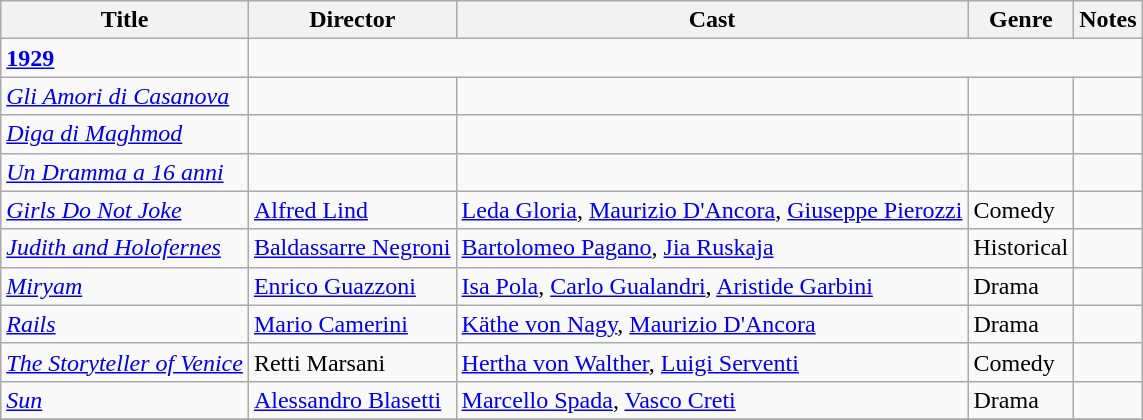<table class="wikitable">
<tr>
<th>Title</th>
<th>Director</th>
<th>Cast</th>
<th>Genre</th>
<th>Notes</th>
</tr>
<tr>
<td><strong><a href='#'>1929</a></strong></td>
</tr>
<tr>
<td><em><a href='#'>Gli Amori di Casanova</a></em></td>
<td></td>
<td></td>
<td></td>
<td></td>
</tr>
<tr>
<td><em><a href='#'>Diga di Maghmod</a></em></td>
<td></td>
<td></td>
<td></td>
<td></td>
</tr>
<tr>
<td><em><a href='#'>Un Dramma a 16 anni</a></em></td>
<td></td>
<td></td>
<td></td>
<td></td>
</tr>
<tr>
<td><em><a href='#'>Girls Do Not Joke</a></em></td>
<td><a href='#'>Alfred Lind</a></td>
<td><a href='#'>Leda Gloria</a>, <a href='#'>Maurizio D'Ancora</a>, <a href='#'>Giuseppe Pierozzi</a></td>
<td>Comedy</td>
<td></td>
</tr>
<tr>
<td><em><a href='#'>Judith and Holofernes</a></em></td>
<td><a href='#'>Baldassarre Negroni</a></td>
<td><a href='#'>Bartolomeo Pagano</a>, <a href='#'>Jia Ruskaja</a></td>
<td>Historical</td>
<td></td>
</tr>
<tr>
<td><em><a href='#'>Miryam</a></em></td>
<td><a href='#'>Enrico Guazzoni</a></td>
<td><a href='#'>Isa Pola</a>, <a href='#'>Carlo Gualandri</a>, <a href='#'>Aristide Garbini</a></td>
<td>Drama</td>
<td></td>
</tr>
<tr>
<td><em><a href='#'>Rails</a></em></td>
<td><a href='#'>Mario Camerini</a></td>
<td><a href='#'>Käthe von Nagy</a>, <a href='#'>Maurizio D'Ancora</a></td>
<td>Drama</td>
<td></td>
</tr>
<tr>
<td><em><a href='#'>The Storyteller of Venice</a></em></td>
<td>Retti Marsani</td>
<td><a href='#'>Hertha von Walther</a>, <a href='#'>Luigi Serventi</a></td>
<td>Comedy</td>
<td></td>
</tr>
<tr>
<td><em><a href='#'>Sun</a></em></td>
<td><a href='#'>Alessandro Blasetti</a></td>
<td><a href='#'>Marcello Spada</a>, <a href='#'>Vasco Creti</a></td>
<td>Drama</td>
<td></td>
</tr>
<tr>
</tr>
</table>
